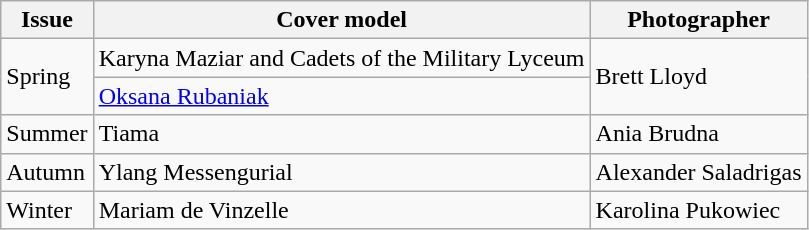<table class="sortable wikitable">
<tr>
<th>Issue</th>
<th>Cover model</th>
<th>Photographer</th>
</tr>
<tr>
<td rowspan="2">Spring</td>
<td>Karyna Maziar and Cadets of the Military Lyceum</td>
<td rowspan="2">Brett Lloyd</td>
</tr>
<tr>
<td><a href='#'>Oksana Rubaniak</a></td>
</tr>
<tr>
<td>Summer</td>
<td>Tiama</td>
<td>Ania Brudna</td>
</tr>
<tr>
<td>Autumn</td>
<td>Ylang Messengurial</td>
<td>Alexander Saladrigas</td>
</tr>
<tr>
<td>Winter</td>
<td>Mariam de Vinzelle</td>
<td>Karolina Pukowiec</td>
</tr>
</table>
